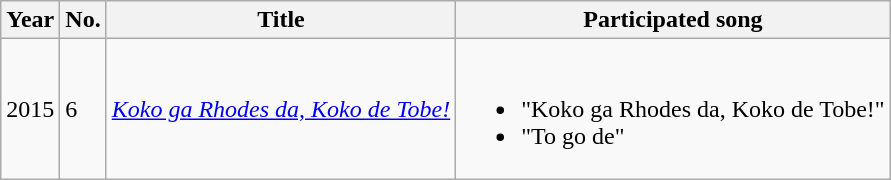<table class="wikitable sortable">
<tr>
<th>Year</th>
<th data-sort-type="number">No.</th>
<th>Title</th>
<th class="unsortable">Participated song</th>
</tr>
<tr>
<td>2015</td>
<td>6</td>
<td><em><a href='#'>Koko ga Rhodes da, Koko de Tobe!</a></em></td>
<td><br><ul><li>"Koko ga Rhodes da, Koko de Tobe!"</li><li>"To go de"</li></ul></td>
</tr>
</table>
